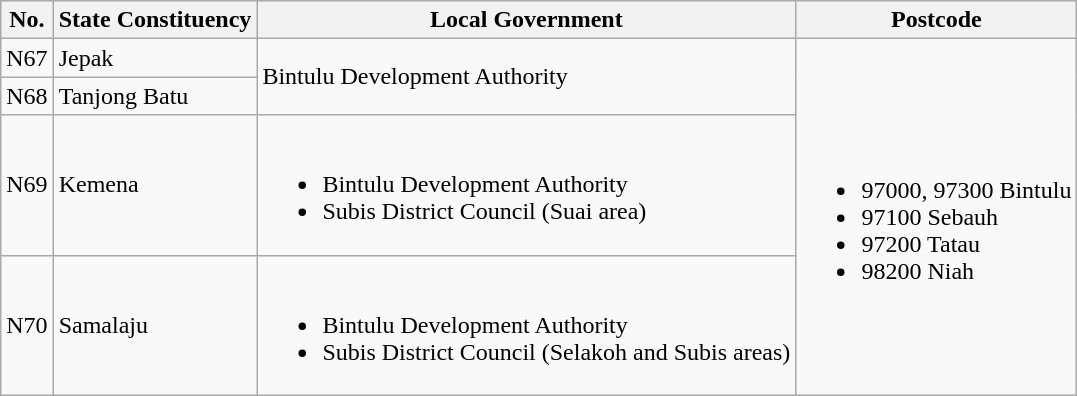<table class="wikitable">
<tr>
<th>No.</th>
<th>State Constituency</th>
<th>Local Government</th>
<th>Postcode</th>
</tr>
<tr>
<td>N67</td>
<td>Jepak</td>
<td rowspan="2">Bintulu Development Authority</td>
<td rowspan="4"><br><ul><li>97000, 97300 Bintulu</li><li>97100 Sebauh</li><li>97200 Tatau</li><li>98200 Niah</li></ul></td>
</tr>
<tr>
<td>N68</td>
<td>Tanjong Batu</td>
</tr>
<tr>
<td>N69</td>
<td>Kemena</td>
<td><br><ul><li>Bintulu Development Authority</li><li>Subis District Council (Suai area)</li></ul></td>
</tr>
<tr>
<td>N70</td>
<td>Samalaju</td>
<td><br><ul><li>Bintulu Development Authority</li><li>Subis District Council (Selakoh and Subis areas)</li></ul></td>
</tr>
</table>
